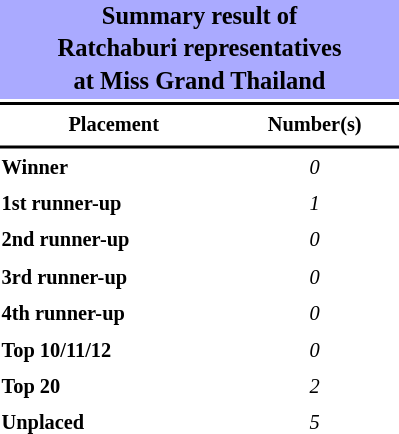<table style="width: 270px; font-size:85%; line-height:1.5em;">
<tr>
<th colspan="2" align="center" style="background:#AAF;"><big>Summary result of<br>Ratchaburi representatives<br>at Miss Grand Thailand</big></th>
</tr>
<tr>
<td colspan="2" style="background:black"></td>
</tr>
<tr>
<th scope="col">Placement</th>
<th scope="col">Number(s)</th>
</tr>
<tr>
<td colspan="2" style="background:black"></td>
</tr>
<tr>
<td align="left"><strong>Winner</strong></td>
<td align="center"><em>0</em></td>
</tr>
<tr>
<td align="left"><strong>1st runner-up</strong></td>
<td align="center"><em>1</em></td>
</tr>
<tr>
<td align="left"><strong>2nd runner-up</strong></td>
<td align="center"><em>0</em></td>
</tr>
<tr>
<td align="left"><strong>3rd runner-up</strong></td>
<td align="center"><em>0</em></td>
</tr>
<tr>
<td align="left"><strong>4th runner-up</strong></td>
<td align="center"><em>0</em></td>
</tr>
<tr>
<td align="left"><strong>Top 10/11/12</strong></td>
<td align="center"><em>0</em></td>
</tr>
<tr>
<td align="left"><strong>Top 20</strong></td>
<td align="center"><em>2</em></td>
</tr>
<tr>
<td align="left"><strong>Unplaced</strong></td>
<td align="center"><em>5</em></td>
</tr>
</table>
